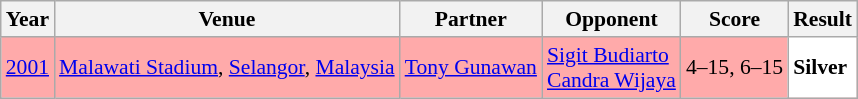<table class="sortable wikitable" style="font-size: 90%;">
<tr>
<th>Year</th>
<th>Venue</th>
<th>Partner</th>
<th>Opponent</th>
<th>Score</th>
<th>Result</th>
</tr>
<tr style="background:#FFAAAA">
<td align="center"><a href='#'>2001</a></td>
<td align="left"><a href='#'>Malawati Stadium</a>, <a href='#'>Selangor</a>, <a href='#'>Malaysia</a></td>
<td align="left"> <a href='#'>Tony Gunawan</a></td>
<td align="left"> <a href='#'>Sigit Budiarto</a> <br>  <a href='#'>Candra Wijaya</a></td>
<td align="left">4–15, 6–15</td>
<td style="text-align:left; background:white"> <strong>Silver</strong></td>
</tr>
</table>
